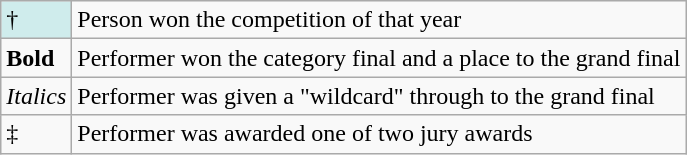<table class="wikitable" border="1">
<tr>
<td style="background-color:#CFECEC">†</td>
<td>Person won the competition of that year</td>
</tr>
<tr>
<td><strong>Bold</strong></td>
<td>Performer won the category final and a place to the grand final</td>
</tr>
<tr>
<td><em>Italics</em></td>
<td>Performer was given a "wildcard" through to the grand final</td>
</tr>
<tr>
<td>‡</td>
<td>Performer was awarded one of two jury awards</td>
</tr>
</table>
